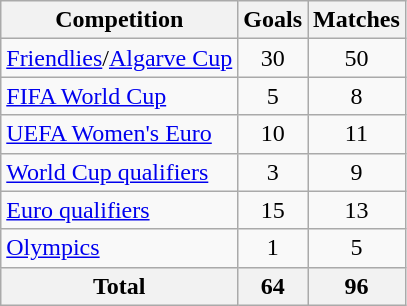<table class="wikitable sortable" style="text-align:center">
<tr>
<th scope="col">Competition</th>
<th scope="col">Goals</th>
<th scope="col">Matches</th>
</tr>
<tr>
<td style="text-align:left"><a href='#'>Friendlies</a>/<a href='#'>Algarve Cup</a></td>
<td>30</td>
<td>50</td>
</tr>
<tr>
<td style="text-align:left"><a href='#'>FIFA World Cup</a></td>
<td>5</td>
<td>8</td>
</tr>
<tr>
<td style="text-align:left"><a href='#'>UEFA Women's Euro</a></td>
<td>10</td>
<td>11</td>
</tr>
<tr>
<td style="text-align:left"><a href='#'>World Cup qualifiers</a></td>
<td>3</td>
<td>9</td>
</tr>
<tr>
<td style="text-align:left"><a href='#'>Euro qualifiers</a></td>
<td>15</td>
<td>13</td>
</tr>
<tr>
<td style="text-align:left"><a href='#'>Olympics</a></td>
<td>1</td>
<td>5</td>
</tr>
<tr>
<th>Total</th>
<th>64</th>
<th>96</th>
</tr>
</table>
